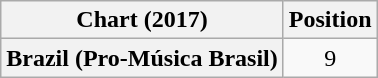<table class="wikitable plainrowheaders">
<tr>
<th scope="col">Chart (2017)</th>
<th scope="col">Position</th>
</tr>
<tr>
<th scope="row">Brazil (Pro-Música Brasil)</th>
<td style="text-align:center;">9</td>
</tr>
</table>
